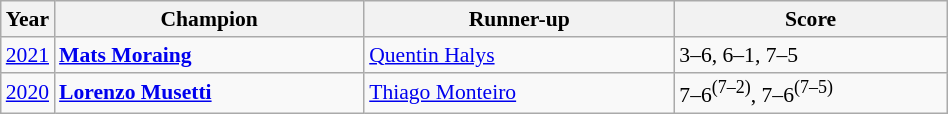<table class="wikitable" style="font-size:90%">
<tr>
<th>Year</th>
<th width="200">Champion</th>
<th width="200">Runner-up</th>
<th width="175">Score</th>
</tr>
<tr>
<td><a href='#'>2021</a></td>
<td> <strong><a href='#'>Mats Moraing</a></strong></td>
<td> <a href='#'>Quentin Halys</a></td>
<td>3–6, 6–1, 7–5</td>
</tr>
<tr>
<td><a href='#'>2020</a></td>
<td> <strong><a href='#'>Lorenzo Musetti</a></strong></td>
<td> <a href='#'>Thiago Monteiro</a></td>
<td>7–6<sup>(7–2)</sup>, 7–6<sup>(7–5)</sup></td>
</tr>
</table>
